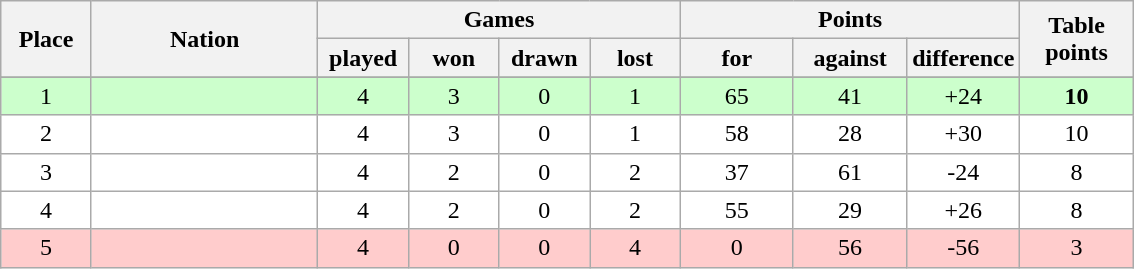<table class="wikitable">
<tr>
<th rowspan=2 width="8%">Place</th>
<th rowspan=2 width="20%">Nation</th>
<th colspan=4 width="32%">Games</th>
<th colspan=3 width="30%">Points</th>
<th rowspan=2 width="10%">Table<br>points</th>
</tr>
<tr>
<th width="8%">played</th>
<th width="8%">won</th>
<th width="8%">drawn</th>
<th width="8%">lost</th>
<th width="10%">for</th>
<th width="10%">against</th>
<th width="10%">difference</th>
</tr>
<tr>
</tr>
<tr bgcolor=#ccffcc align=center>
<td>1</td>
<td align=left><strong></strong></td>
<td>4</td>
<td>3</td>
<td>0</td>
<td>1</td>
<td>65</td>
<td>41</td>
<td>+24</td>
<td><strong>10</strong></td>
</tr>
<tr bgcolor=#ffffff align=center>
<td>2</td>
<td align=left></td>
<td>4</td>
<td>3</td>
<td>0</td>
<td>1</td>
<td>58</td>
<td>28</td>
<td>+30</td>
<td>10</td>
</tr>
<tr bgcolor=#ffffff align=center>
<td>3</td>
<td align=left></td>
<td>4</td>
<td>2</td>
<td>0</td>
<td>2</td>
<td>37</td>
<td>61</td>
<td>-24</td>
<td>8</td>
</tr>
<tr bgcolor=#ffffff align=center>
<td>4</td>
<td align=left></td>
<td>4</td>
<td>2</td>
<td>0</td>
<td>2</td>
<td>55</td>
<td>29</td>
<td>+26</td>
<td>8</td>
</tr>
<tr bgcolor=#ffcccc align=center>
<td>5</td>
<td align=left></td>
<td>4</td>
<td>0</td>
<td>0</td>
<td>4</td>
<td>0</td>
<td>56</td>
<td>-56</td>
<td>3</td>
</tr>
</table>
